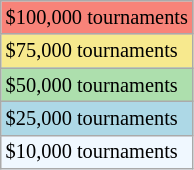<table class="wikitable" style="font-size:85%;">
<tr style="background:#f88379;">
<td>$100,000 tournaments</td>
</tr>
<tr style="background:#f7e98e;">
<td>$75,000 tournaments</td>
</tr>
<tr style="background:#addfad;">
<td>$50,000 tournaments</td>
</tr>
<tr style="background:lightblue;">
<td>$25,000 tournaments</td>
</tr>
<tr style="background:#f0f8ff;">
<td>$10,000 tournaments</td>
</tr>
</table>
